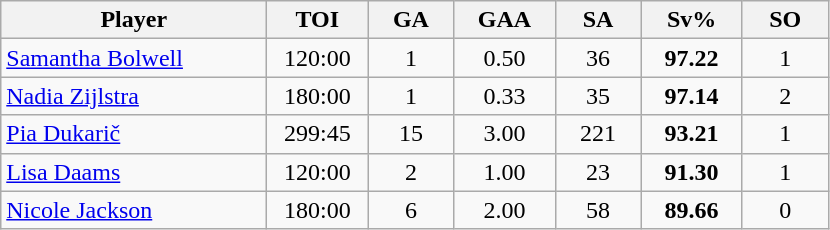<table class="wikitable sortable" style="text-align:center;">
<tr>
<th style="width:170px;">Player</th>
<th style="width:60px;">TOI</th>
<th style="width:50px;">GA</th>
<th style="width:60px;">GAA</th>
<th style="width:50px;">SA</th>
<th style="width:60px;">Sv%</th>
<th style="width:50px;">SO</th>
</tr>
<tr>
<td style="text-align:left;"> <a href='#'>Samantha Bolwell</a></td>
<td>120:00</td>
<td>1</td>
<td>0.50</td>
<td>36</td>
<td><strong>97.22</strong></td>
<td>1</td>
</tr>
<tr>
<td style="text-align:left;"> <a href='#'>Nadia Zijlstra</a></td>
<td>180:00</td>
<td>1</td>
<td>0.33</td>
<td>35</td>
<td><strong>97.14</strong></td>
<td>2</td>
</tr>
<tr>
<td style="text-align:left;"> <a href='#'>Pia Dukarič</a></td>
<td>299:45</td>
<td>15</td>
<td>3.00</td>
<td>221</td>
<td><strong>93.21</strong></td>
<td>1</td>
</tr>
<tr>
<td style="text-align:left;"> <a href='#'>Lisa Daams</a></td>
<td>120:00</td>
<td>2</td>
<td>1.00</td>
<td>23</td>
<td><strong>91.30</strong></td>
<td>1</td>
</tr>
<tr>
<td style="text-align:left;"> <a href='#'>Nicole Jackson</a></td>
<td>180:00</td>
<td>6</td>
<td>2.00</td>
<td>58</td>
<td><strong>89.66</strong></td>
<td>0</td>
</tr>
</table>
